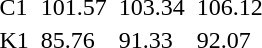<table>
<tr>
<td>C1</td>
<td></td>
<td>101.57</td>
<td></td>
<td>103.34</td>
<td></td>
<td>106.12</td>
</tr>
<tr>
<td>K1</td>
<td></td>
<td>85.76</td>
<td></td>
<td>91.33</td>
<td></td>
<td>92.07</td>
</tr>
</table>
